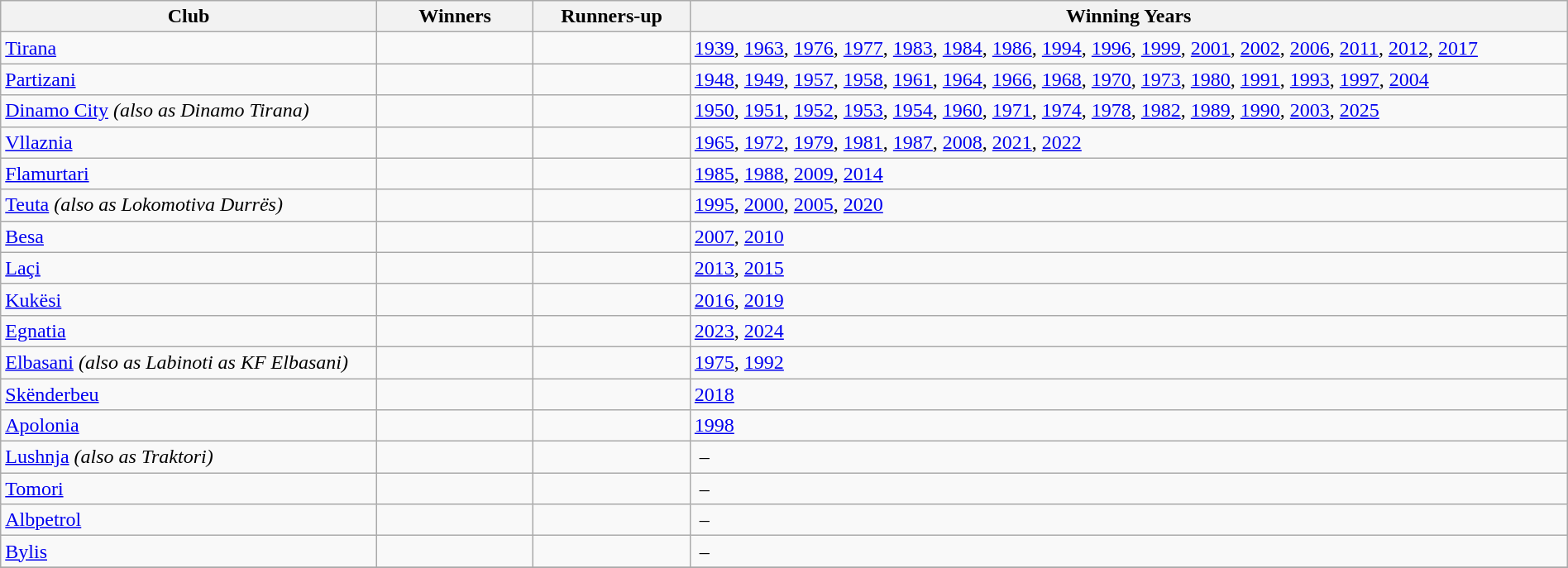<table class="wikitable sortable" style="width:100%;">
<tr>
<th style="width:24%;">Club</th>
<th style="width:10%;">Winners</th>
<th style="width:10%;">Runners-up</th>
<th style="width:56%;">Winning Years</th>
</tr>
<tr>
<td><a href='#'>Tirana</a></td>
<td></td>
<td></td>
<td><a href='#'>1939</a>, <a href='#'>1963</a>, <a href='#'>1976</a>, <a href='#'>1977</a>, <a href='#'>1983</a>, <a href='#'>1984</a>, <a href='#'>1986</a>, <a href='#'>1994</a>, <a href='#'>1996</a>, <a href='#'>1999</a>, <a href='#'>2001</a>, <a href='#'>2002</a>, <a href='#'>2006</a>, <a href='#'>2011</a>, <a href='#'>2012</a>, <a href='#'>2017</a></td>
</tr>
<tr>
<td><a href='#'>Partizani</a></td>
<td></td>
<td></td>
<td><a href='#'>1948</a>, <a href='#'>1949</a>, <a href='#'>1957</a>, <a href='#'>1958</a>, <a href='#'>1961</a>, <a href='#'>1964</a>, <a href='#'>1966</a>, <a href='#'>1968</a>, <a href='#'>1970</a>, <a href='#'>1973</a>, <a href='#'>1980</a>, <a href='#'>1991</a>, <a href='#'>1993</a>, <a href='#'>1997</a>, <a href='#'>2004</a></td>
</tr>
<tr>
<td><a href='#'>Dinamo City</a> <em>(also as Dinamo Tirana)</em></td>
<td></td>
<td></td>
<td><a href='#'>1950</a>, <a href='#'>1951</a>, <a href='#'>1952</a>, <a href='#'>1953</a>, <a href='#'>1954</a>, <a href='#'>1960</a>, <a href='#'>1971</a>, <a href='#'>1974</a>, <a href='#'>1978</a>, <a href='#'>1982</a>, <a href='#'>1989</a>, <a href='#'>1990</a>, <a href='#'>2003</a>, <a href='#'>2025</a></td>
</tr>
<tr>
<td><a href='#'>Vllaznia</a></td>
<td></td>
<td></td>
<td><a href='#'>1965</a>, <a href='#'>1972</a>, <a href='#'>1979</a>, <a href='#'>1981</a>, <a href='#'>1987</a>, <a href='#'>2008</a>, <a href='#'>2021</a>, <a href='#'>2022</a></td>
</tr>
<tr>
<td><a href='#'>Flamurtari</a></td>
<td></td>
<td></td>
<td><a href='#'>1985</a>, <a href='#'>1988</a>, <a href='#'>2009</a>, <a href='#'>2014</a></td>
</tr>
<tr>
<td><a href='#'>Teuta</a> <em>(also as Lokomotiva Durrës)</em></td>
<td></td>
<td></td>
<td><a href='#'>1995</a>, <a href='#'>2000</a>, <a href='#'>2005</a>, <a href='#'>2020</a></td>
</tr>
<tr>
<td><a href='#'>Besa</a></td>
<td></td>
<td></td>
<td><a href='#'>2007</a>, <a href='#'>2010</a></td>
</tr>
<tr>
<td><a href='#'>Laçi</a></td>
<td></td>
<td></td>
<td><a href='#'>2013</a>, <a href='#'>2015</a></td>
</tr>
<tr>
<td><a href='#'>Kukësi</a></td>
<td></td>
<td></td>
<td><a href='#'>2016</a>, <a href='#'>2019</a></td>
</tr>
<tr>
<td><a href='#'>Egnatia</a></td>
<td></td>
<td></td>
<td><a href='#'>2023</a>, <a href='#'>2024</a></td>
</tr>
<tr>
<td><a href='#'>Elbasani</a> <em>(also as Labinoti as KF Elbasani)</em></td>
<td></td>
<td></td>
<td><a href='#'>1975</a>, <a href='#'>1992</a></td>
</tr>
<tr>
<td><a href='#'>Skënderbeu</a></td>
<td></td>
<td></td>
<td><a href='#'>2018</a></td>
</tr>
<tr>
<td><a href='#'>Apolonia</a></td>
<td></td>
<td></td>
<td><a href='#'>1998</a></td>
</tr>
<tr>
<td><a href='#'>Lushnja</a> <em>(also as Traktori)</em></td>
<td></td>
<td></td>
<td> –</td>
</tr>
<tr>
<td><a href='#'>Tomori</a></td>
<td></td>
<td></td>
<td> –</td>
</tr>
<tr>
<td><a href='#'>Albpetrol</a></td>
<td></td>
<td></td>
<td> –</td>
</tr>
<tr>
<td><a href='#'>Bylis</a></td>
<td></td>
<td></td>
<td> –</td>
</tr>
<tr>
</tr>
</table>
